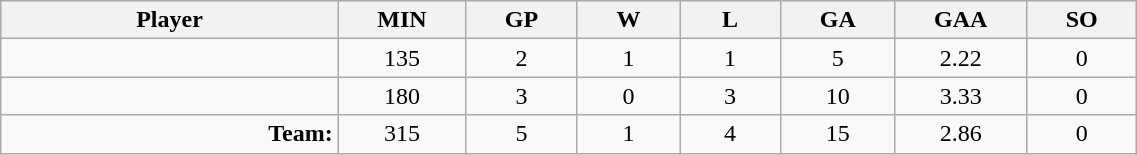<table class="wikitable sortable" width="60%">
<tr>
<th bgcolor="#DDDDFF" width="10%">Player</th>
<th width="3%" bgcolor="#DDDDFF" title="Minutes played">MIN</th>
<th width="3%" bgcolor="#DDDDFF" title="Games played in">GP</th>
<th width="3%" bgcolor="#DDDDFF" title="Games played in">W</th>
<th width="3%" bgcolor="#DDDDFF"title="Games played in">L</th>
<th width="3%" bgcolor="#DDDDFF" title="Goals against">GA</th>
<th width="3%" bgcolor="#DDDDFF" title="Goals against average">GAA</th>
<th width="3%" bgcolor="#DDDDFF" title="Shut-outs">SO</th>
</tr>
<tr align="center">
<td align="right"></td>
<td>135</td>
<td>2</td>
<td>1</td>
<td>1</td>
<td>5</td>
<td>2.22</td>
<td>0</td>
</tr>
<tr align="center">
<td align="right"></td>
<td>180</td>
<td>3</td>
<td>0</td>
<td>3</td>
<td>10</td>
<td>3.33</td>
<td>0</td>
</tr>
<tr align="center">
<td align="right"><strong>Team:</strong></td>
<td>315</td>
<td>5</td>
<td>1</td>
<td>4</td>
<td>15</td>
<td>2.86</td>
<td>0</td>
</tr>
</table>
